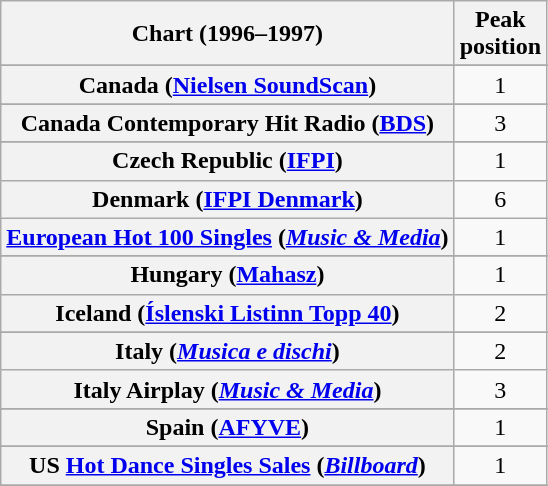<table class="wikitable sortable plainrowheaders" style="text-align:center">
<tr>
<th>Chart (1996–1997)</th>
<th>Peak<br>position</th>
</tr>
<tr>
</tr>
<tr>
</tr>
<tr>
</tr>
<tr>
</tr>
<tr>
<th scope="row">Canada (<a href='#'>Nielsen SoundScan</a>)</th>
<td>1</td>
</tr>
<tr>
</tr>
<tr>
</tr>
<tr>
<th scope="row">Canada Contemporary Hit Radio (<a href='#'>BDS</a>)</th>
<td>3</td>
</tr>
<tr>
</tr>
<tr>
<th scope="row">Czech Republic (<a href='#'>IFPI</a>)</th>
<td>1</td>
</tr>
<tr>
<th scope="row">Denmark (<a href='#'>IFPI Denmark</a>)</th>
<td>6</td>
</tr>
<tr>
<th scope="row"><a href='#'>European Hot 100 Singles</a> (<em><a href='#'>Music & Media</a></em>)</th>
<td>1</td>
</tr>
<tr>
</tr>
<tr>
</tr>
<tr>
</tr>
<tr>
<th scope="row">Hungary (<a href='#'>Mahasz</a>)</th>
<td>1</td>
</tr>
<tr>
<th scope="row">Iceland (<a href='#'>Íslenski Listinn Topp 40</a>)</th>
<td>2</td>
</tr>
<tr>
</tr>
<tr>
<th scope="row">Italy (<em><a href='#'>Musica e dischi</a></em>)</th>
<td>2</td>
</tr>
<tr>
<th scope="row">Italy Airplay (<em><a href='#'>Music & Media</a></em>)</th>
<td>3</td>
</tr>
<tr>
</tr>
<tr>
</tr>
<tr>
</tr>
<tr>
</tr>
<tr>
</tr>
<tr>
<th scope="row">Spain (<a href='#'>AFYVE</a>)</th>
<td>1</td>
</tr>
<tr>
</tr>
<tr>
</tr>
<tr>
</tr>
<tr>
</tr>
<tr>
</tr>
<tr>
</tr>
<tr>
</tr>
<tr>
<th scope="row">US <a href='#'>Hot Dance Singles Sales</a> (<em><a href='#'>Billboard</a></em>)</th>
<td>1</td>
</tr>
<tr>
</tr>
<tr>
</tr>
</table>
